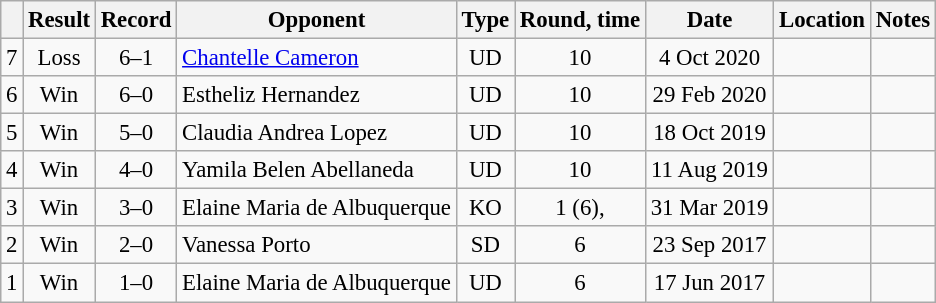<table class="wikitable" style="text-align:center; font-size:95%">
<tr>
<th></th>
<th>Result</th>
<th>Record</th>
<th>Opponent</th>
<th>Type</th>
<th>Round, time</th>
<th>Date</th>
<th>Location</th>
<th>Notes</th>
</tr>
<tr>
<td>7</td>
<td>Loss</td>
<td>6–1</td>
<td style="text-align:left;"> <a href='#'>Chantelle Cameron</a></td>
<td>UD</td>
<td>10</td>
<td>4 Oct 2020</td>
<td style="text-align:left;"> </td>
<td align=left></td>
</tr>
<tr>
<td>6</td>
<td>Win</td>
<td>6–0</td>
<td align=left> Estheliz Hernandez</td>
<td>UD</td>
<td>10</td>
<td>29 Feb 2020</td>
<td align=left></td>
<td align=left></td>
</tr>
<tr>
<td>5</td>
<td>Win</td>
<td>5–0</td>
<td align=left> Claudia Andrea Lopez</td>
<td>UD</td>
<td>10</td>
<td>18 Oct 2019</td>
<td align=left></td>
<td align=left></td>
</tr>
<tr>
<td>4</td>
<td>Win</td>
<td>4–0</td>
<td align=left> Yamila Belen Abellaneda</td>
<td>UD</td>
<td>10</td>
<td>11 Aug 2019</td>
<td align=left></td>
<td align=left></td>
</tr>
<tr>
<td>3</td>
<td>Win</td>
<td>3–0</td>
<td align=left> Elaine Maria de Albuquerque</td>
<td>KO</td>
<td>1 (6), </td>
<td>31 Mar 2019</td>
<td align=left></td>
<td></td>
</tr>
<tr>
<td>2</td>
<td>Win</td>
<td>2–0</td>
<td align=left> Vanessa Porto</td>
<td>SD</td>
<td>6</td>
<td>23 Sep 2017</td>
<td align=left></td>
<td></td>
</tr>
<tr>
<td>1</td>
<td>Win</td>
<td>1–0</td>
<td align=left> Elaine Maria de Albuquerque</td>
<td>UD</td>
<td>6</td>
<td>17 Jun 2017</td>
<td align=left></td>
<td></td>
</tr>
</table>
